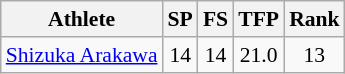<table class="wikitable" border="1" style="font-size:90%">
<tr>
<th>Athlete</th>
<th>SP</th>
<th>FS</th>
<th>TFP</th>
<th>Rank</th>
</tr>
<tr align=center>
<td align=left><a href='#'>Shizuka Arakawa</a></td>
<td>14</td>
<td>14</td>
<td>21.0</td>
<td>13</td>
</tr>
</table>
